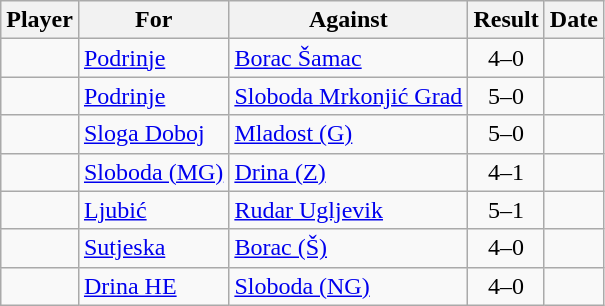<table class="wikitable sortable">
<tr>
<th>Player</th>
<th>For</th>
<th>Against</th>
<th align=center>Result</th>
<th>Date</th>
</tr>
<tr>
<td> </td>
<td><a href='#'>Podrinje</a></td>
<td><a href='#'>Borac Šamac</a></td>
<td align="center">4–0</td>
<td></td>
</tr>
<tr>
<td> </td>
<td><a href='#'>Podrinje</a></td>
<td><a href='#'>Sloboda Mrkonjić Grad</a></td>
<td align="center">5–0</td>
<td></td>
</tr>
<tr>
<td> </td>
<td><a href='#'>Sloga Doboj</a></td>
<td><a href='#'>Mladost (G)</a></td>
<td align="center">5–0</td>
<td></td>
</tr>
<tr>
<td> </td>
<td><a href='#'>Sloboda (MG)</a></td>
<td><a href='#'>Drina (Z)</a></td>
<td align="center">4–1</td>
<td></td>
</tr>
<tr>
<td> </td>
<td><a href='#'>Ljubić</a></td>
<td><a href='#'>Rudar Ugljevik</a></td>
<td align="center">5–1</td>
<td></td>
</tr>
<tr>
<td> </td>
<td><a href='#'>Sutjeska</a></td>
<td><a href='#'>Borac (Š)</a></td>
<td align="center">4–0</td>
<td></td>
</tr>
<tr>
<td> </td>
<td><a href='#'>Drina HE</a></td>
<td><a href='#'>Sloboda (NG)</a></td>
<td align="center">4–0</td>
<td></td>
</tr>
</table>
